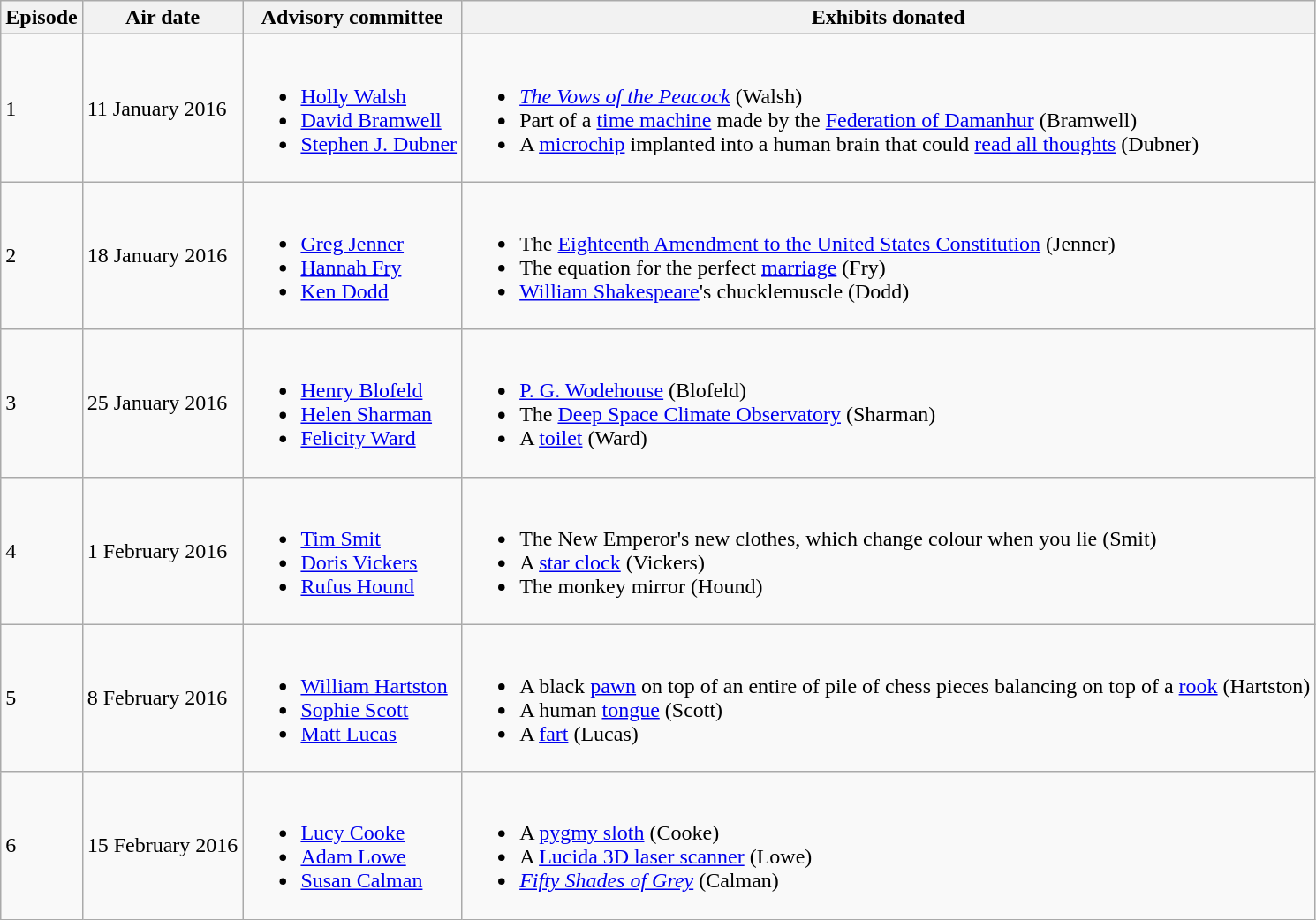<table class="wikitable">
<tr>
<th>Episode</th>
<th>Air date</th>
<th>Advisory committee</th>
<th>Exhibits donated</th>
</tr>
<tr>
<td>1</td>
<td>11 January 2016</td>
<td><br><ul><li><a href='#'>Holly Walsh</a></li><li><a href='#'>David Bramwell</a></li><li><a href='#'>Stephen J. Dubner</a></li></ul></td>
<td><br><ul><li><em><a href='#'>The Vows of the Peacock</a></em> (Walsh)</li><li>Part of a <a href='#'>time machine</a> made by the <a href='#'>Federation of Damanhur</a> (Bramwell)</li><li>A <a href='#'>microchip</a> implanted into a human brain that could <a href='#'>read all thoughts</a> (Dubner)</li></ul></td>
</tr>
<tr>
<td>2</td>
<td>18 January 2016</td>
<td><br><ul><li><a href='#'>Greg Jenner</a></li><li><a href='#'>Hannah Fry</a></li><li><a href='#'>Ken Dodd</a></li></ul></td>
<td><br><ul><li>The <a href='#'>Eighteenth Amendment to the United States Constitution</a> (Jenner)</li><li>The equation for the perfect <a href='#'>marriage</a> (Fry)</li><li><a href='#'>William Shakespeare</a>'s chucklemuscle (Dodd)</li></ul></td>
</tr>
<tr>
<td>3</td>
<td>25 January 2016</td>
<td><br><ul><li><a href='#'>Henry Blofeld</a></li><li><a href='#'>Helen Sharman</a></li><li><a href='#'>Felicity Ward</a></li></ul></td>
<td><br><ul><li><a href='#'>P. G. Wodehouse</a> (Blofeld)</li><li>The <a href='#'>Deep Space Climate Observatory</a> (Sharman)</li><li>A <a href='#'>toilet</a> (Ward)</li></ul></td>
</tr>
<tr>
<td>4</td>
<td>1 February 2016</td>
<td><br><ul><li><a href='#'>Tim Smit</a></li><li><a href='#'>Doris Vickers</a></li><li><a href='#'>Rufus Hound</a></li></ul></td>
<td><br><ul><li>The New Emperor's new clothes, which change colour when you lie (Smit)</li><li>A <a href='#'>star clock</a> (Vickers)</li><li>The monkey mirror (Hound)</li></ul></td>
</tr>
<tr>
<td>5</td>
<td>8 February 2016</td>
<td><br><ul><li><a href='#'>William Hartston</a></li><li><a href='#'>Sophie Scott</a></li><li><a href='#'>Matt Lucas</a></li></ul></td>
<td><br><ul><li>A black <a href='#'>pawn</a> on top of an entire of pile of chess pieces balancing on top of a <a href='#'>rook</a> (Hartston)</li><li>A human <a href='#'>tongue</a> (Scott)</li><li>A <a href='#'>fart</a> (Lucas)</li></ul></td>
</tr>
<tr>
<td>6</td>
<td>15 February 2016</td>
<td><br><ul><li><a href='#'>Lucy Cooke</a></li><li><a href='#'>Adam Lowe</a></li><li><a href='#'>Susan Calman</a></li></ul></td>
<td><br><ul><li>A <a href='#'>pygmy sloth</a> (Cooke)</li><li>A <a href='#'>Lucida 3D laser scanner</a> (Lowe)</li><li><em><a href='#'>Fifty Shades of Grey</a></em> (Calman)</li></ul></td>
</tr>
</table>
